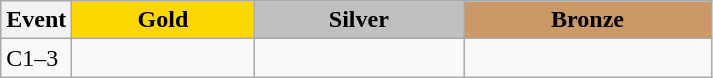<table class=wikitable style="font-size:100%">
<tr>
<th rowspan="1" width="10%">Event</th>
<th rowspan="1" style="background:gold;">Gold</th>
<th colspan="1" style="background:silver;">Silver</th>
<th colspan="1" style="background:#CC9966;">Bronze</th>
</tr>
<tr>
<td>C1–3</td>
<td></td>
<td></td>
<td></td>
</tr>
</table>
